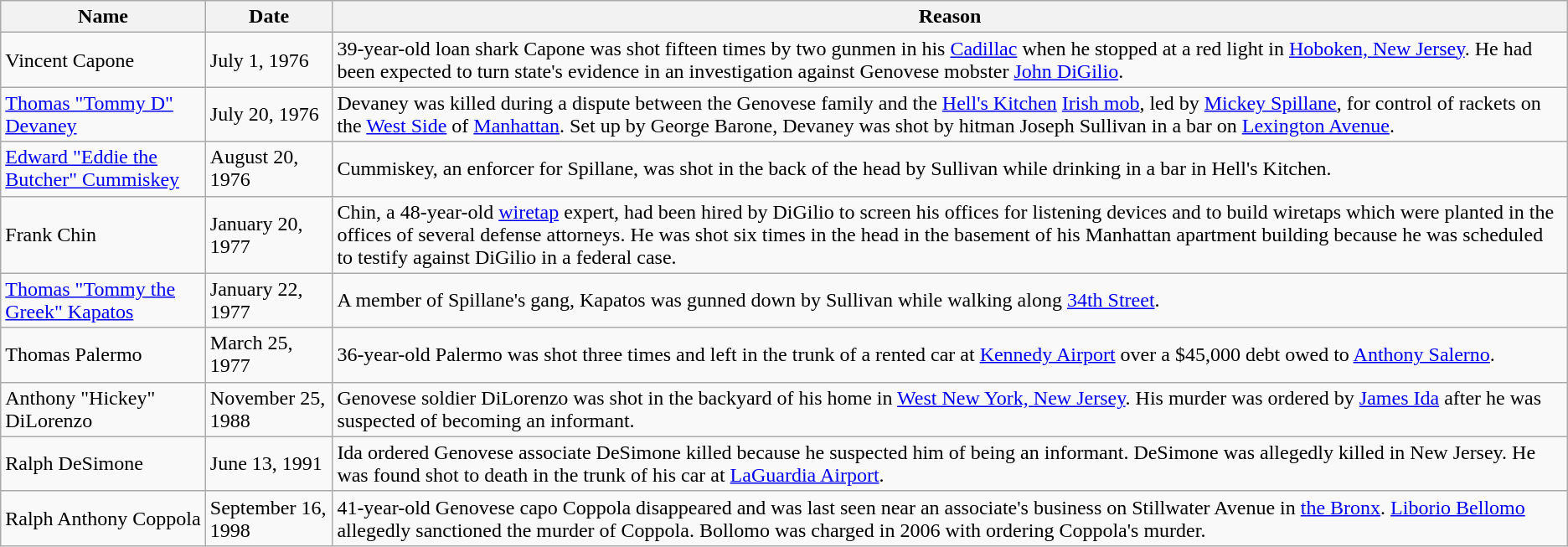<table border="1" class="wikitable">
<tr>
<th>Name</th>
<th>Date</th>
<th>Reason</th>
</tr>
<tr>
<td>Vincent Capone</td>
<td>July 1, 1976</td>
<td>39-year-old loan shark Capone was shot fifteen times by two gunmen in his <a href='#'>Cadillac</a> when he stopped at a red light in <a href='#'>Hoboken, New Jersey</a>. He had been expected to turn state's evidence in an investigation against Genovese mobster <a href='#'>John DiGilio</a>.</td>
</tr>
<tr>
<td><a href='#'>Thomas "Tommy D" Devaney</a></td>
<td>July 20, 1976</td>
<td>Devaney was killed during a dispute between the Genovese family and the <a href='#'>Hell's Kitchen</a> <a href='#'>Irish mob</a>, led by <a href='#'>Mickey Spillane</a>, for control of rackets on the <a href='#'>West Side</a> of <a href='#'>Manhattan</a>. Set up by George Barone, Devaney was shot by hitman Joseph Sullivan in a bar on <a href='#'>Lexington Avenue</a>.</td>
</tr>
<tr>
<td><a href='#'>Edward "Eddie the Butcher" Cummiskey</a></td>
<td>August 20, 1976</td>
<td>Cummiskey, an enforcer for Spillane, was shot in the back of the head by Sullivan while drinking in a bar in Hell's Kitchen.</td>
</tr>
<tr>
<td>Frank Chin</td>
<td>January 20, 1977</td>
<td>Chin, a 48-year-old <a href='#'>wiretap</a> expert, had been hired by DiGilio to screen his offices for listening devices and to build wiretaps which were planted in the offices of several defense attorneys. He was shot six times in the head in the basement of his Manhattan apartment building because he was scheduled to testify against DiGilio in a federal case.</td>
</tr>
<tr>
<td><a href='#'>Thomas "Tommy the Greek" Kapatos</a></td>
<td>January 22, 1977</td>
<td>A member of Spillane's gang, Kapatos was gunned down by Sullivan while walking along <a href='#'>34th Street</a>.</td>
</tr>
<tr>
<td>Thomas Palermo</td>
<td>March 25, 1977</td>
<td>36-year-old Palermo was shot three times and left in the trunk of a rented car at <a href='#'>Kennedy Airport</a> over a $45,000 debt owed to <a href='#'>Anthony Salerno</a>.</td>
</tr>
<tr>
<td>Anthony "Hickey" DiLorenzo</td>
<td>November 25, 1988</td>
<td>Genovese soldier DiLorenzo was shot in the backyard of his home in <a href='#'>West New York, New Jersey</a>. His murder was ordered by <a href='#'>James Ida</a> after he was suspected of becoming an informant.</td>
</tr>
<tr>
<td>Ralph DeSimone</td>
<td>June 13, 1991</td>
<td>Ida ordered Genovese associate DeSimone killed because he suspected him of being an informant. DeSimone was allegedly killed in New Jersey. He was found shot to death in the trunk of his car at <a href='#'>LaGuardia Airport</a>.</td>
</tr>
<tr>
<td>Ralph Anthony Coppola</td>
<td>September 16, 1998</td>
<td>41-year-old Genovese capo Coppola disappeared and was last seen near an associate's business on Stillwater Avenue in <a href='#'>the Bronx</a>. <a href='#'>Liborio Bellomo</a> allegedly sanctioned the murder of Coppola. Bollomo was charged in 2006 with ordering Coppola's murder.</td>
</tr>
</table>
